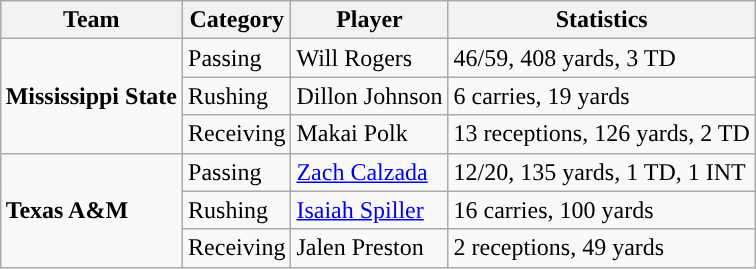<table class="wikitable" style="float: right;">
<tr>
<th>Team</th>
<th>Category</th>
<th>Player</th>
<th>Statistics</th>
</tr>
<tr>
<td rowspan=3><strong>Mississippi State</strong></td>
<td>Passing</td>
<td>Will Rogers</td>
<td>46/59, 408 yards, 3 TD</td>
</tr>
<tr>
<td>Rushing</td>
<td>Dillon Johnson</td>
<td>6 carries, 19 yards</td>
</tr>
<tr>
<td>Receiving</td>
<td>Makai Polk</td>
<td>13 receptions, 126 yards, 2 TD</td>
</tr>
<tr>
<td rowspan=3><strong>Texas A&M</strong></td>
<td>Passing</td>
<td><a href='#'>Zach Calzada</a></td>
<td>12/20, 135 yards, 1 TD, 1 INT</td>
</tr>
<tr>
<td>Rushing</td>
<td><a href='#'>Isaiah Spiller</a></td>
<td>16 carries, 100 yards</td>
</tr>
<tr>
<td>Receiving</td>
<td>Jalen Preston</td>
<td>2 receptions, 49 yards</td>
</tr>
</table>
